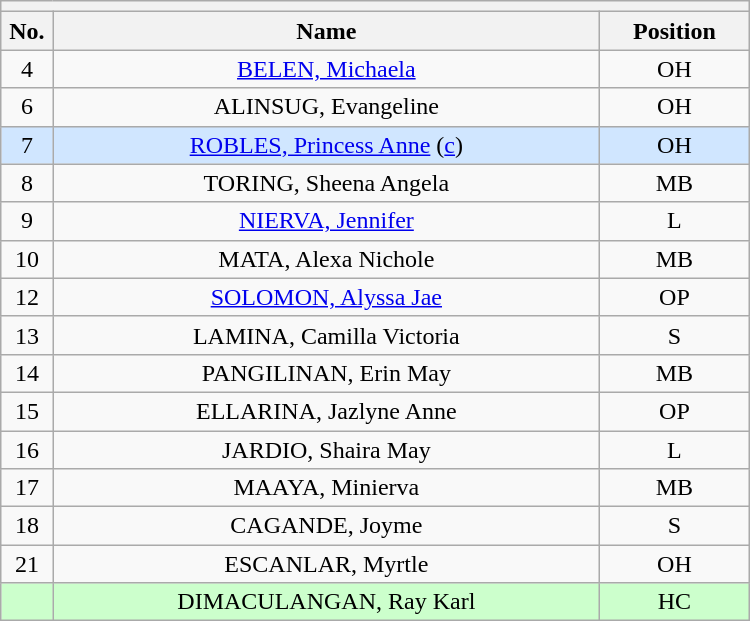<table class="wikitable mw-collapsible mw-collapsed" style="text-align:center; width:500px; border:none">
<tr>
<th style="text-align:center" colspan="3"></th>
</tr>
<tr>
<th style="width:7%">No.</th>
<th>Name</th>
<th style="width:20%">Position</th>
</tr>
<tr>
<td>4</td>
<td><a href='#'>BELEN, Michaela</a></td>
<td>OH</td>
</tr>
<tr>
<td>6</td>
<td>ALINSUG, Evangeline</td>
<td>OH</td>
</tr>
<tr bgcolor=#D0E6FF>
<td>7</td>
<td><a href='#'>ROBLES, Princess Anne</a> (<a href='#'>c</a>)</td>
<td>OH</td>
</tr>
<tr>
<td>8</td>
<td>TORING, Sheena Angela</td>
<td>MB</td>
</tr>
<tr>
<td>9</td>
<td><a href='#'>NIERVA, Jennifer</a></td>
<td>L</td>
</tr>
<tr>
<td>10</td>
<td>MATA, Alexa Nichole</td>
<td>MB</td>
</tr>
<tr>
<td>12</td>
<td><a href='#'>SOLOMON, Alyssa Jae</a></td>
<td>OP</td>
</tr>
<tr>
<td>13</td>
<td>LAMINA, Camilla Victoria</td>
<td>S</td>
</tr>
<tr>
<td>14</td>
<td>PANGILINAN, Erin May</td>
<td>MB</td>
</tr>
<tr>
<td>15</td>
<td>ELLARINA, Jazlyne Anne</td>
<td>OP</td>
</tr>
<tr>
<td>16</td>
<td>JARDIO, Shaira May</td>
<td>L</td>
</tr>
<tr>
<td>17</td>
<td>MAAYA, Minierva</td>
<td>MB</td>
</tr>
<tr>
<td>18</td>
<td>CAGANDE, Joyme</td>
<td>S</td>
</tr>
<tr>
<td>21</td>
<td>ESCANLAR, Myrtle</td>
<td>OH</td>
</tr>
<tr bgcolor=#CCFFCC>
<td></td>
<td>DIMACULANGAN, Ray Karl</td>
<td>HC</td>
</tr>
</table>
